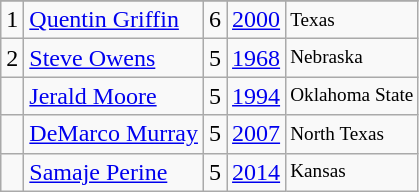<table class="wikitable">
<tr>
</tr>
<tr>
<td>1</td>
<td><a href='#'>Quentin Griffin</a></td>
<td>6</td>
<td><a href='#'>2000</a></td>
<td style="font-size:80%;">Texas</td>
</tr>
<tr>
<td>2</td>
<td><a href='#'>Steve Owens</a></td>
<td>5</td>
<td><a href='#'>1968</a></td>
<td style="font-size:80%;">Nebraska</td>
</tr>
<tr>
<td></td>
<td><a href='#'>Jerald Moore</a></td>
<td>5</td>
<td><a href='#'>1994</a></td>
<td style="font-size:80%;">Oklahoma State</td>
</tr>
<tr>
<td></td>
<td><a href='#'>DeMarco Murray</a></td>
<td>5</td>
<td><a href='#'>2007</a></td>
<td style="font-size:80%;">North Texas</td>
</tr>
<tr>
<td></td>
<td><a href='#'>Samaje Perine</a></td>
<td>5</td>
<td><a href='#'>2014</a></td>
<td style="font-size:80%;">Kansas</td>
</tr>
</table>
